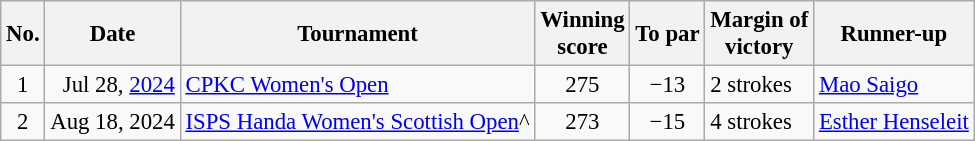<table class="wikitable " style="font-size:95%;">
<tr>
<th>No.</th>
<th>Date</th>
<th>Tournament</th>
<th>Winning<br>score</th>
<th>To par</th>
<th>Margin of<br>victory</th>
<th>Runner-up</th>
</tr>
<tr>
<td align=center>1</td>
<td align=right>Jul 28, <a href='#'>2024</a></td>
<td><a href='#'>CPKC Women's Open</a></td>
<td align=center>275</td>
<td align=center>−13</td>
<td>2 strokes</td>
<td> <a href='#'>Mao Saigo</a></td>
</tr>
<tr>
<td align=center>2</td>
<td align=right>Aug 18, 2024</td>
<td><a href='#'>ISPS Handa Women's Scottish Open</a>^</td>
<td align=center>273</td>
<td align=center>−15</td>
<td>4 strokes</td>
<td> <a href='#'>Esther Henseleit</a></td>
</tr>
</table>
